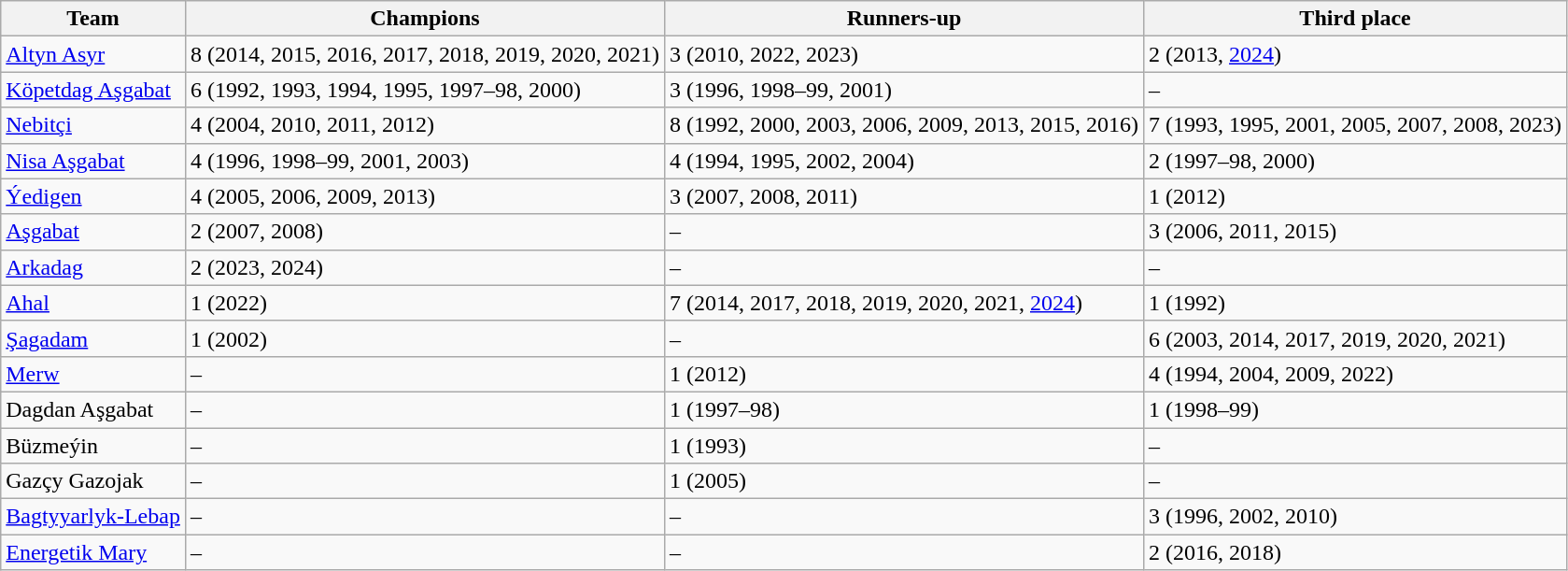<table class="wikitable">
<tr>
<th>Team</th>
<th>Champions</th>
<th>Runners-up</th>
<th>Third place</th>
</tr>
<tr>
<td><a href='#'>Altyn Asyr</a></td>
<td>8 (2014, 2015, 2016, 2017, 2018, 2019, 2020, 2021)</td>
<td>3 (2010, 2022, 2023)</td>
<td>2 (2013, <a href='#'>2024</a>)</td>
</tr>
<tr>
<td><a href='#'>Köpetdag Aşgabat</a></td>
<td>6 (1992, 1993, 1994, 1995, 1997–98, 2000)</td>
<td>3 (1996, 1998–99, 2001)</td>
<td>–</td>
</tr>
<tr>
<td><a href='#'>Nebitçi</a></td>
<td>4 (2004, 2010, 2011, 2012)</td>
<td>8 (1992, 2000, 2003, 2006, 2009, 2013, 2015, 2016)</td>
<td>7 (1993, 1995, 2001, 2005, 2007, 2008, 2023)</td>
</tr>
<tr>
<td><a href='#'>Nisa Aşgabat</a></td>
<td>4 (1996, 1998–99, 2001, 2003)</td>
<td>4 (1994, 1995, 2002, 2004)</td>
<td>2 (1997–98, 2000)</td>
</tr>
<tr>
<td><a href='#'>Ýedigen</a></td>
<td>4 (2005, 2006, 2009, 2013)</td>
<td>3 (2007, 2008, 2011)</td>
<td>1 (2012)</td>
</tr>
<tr>
<td><a href='#'>Aşgabat</a></td>
<td>2 (2007, 2008)</td>
<td>–</td>
<td>3 (2006, 2011, 2015)</td>
</tr>
<tr>
<td><a href='#'>Arkadag</a></td>
<td>2 (2023, 2024)</td>
<td>–</td>
<td>–</td>
</tr>
<tr>
<td><a href='#'>Ahal</a></td>
<td>1 (2022)</td>
<td>7 (2014, 2017, 2018, 2019, 2020, 2021, <a href='#'>2024</a>)</td>
<td>1 (1992)</td>
</tr>
<tr>
<td><a href='#'>Şagadam</a></td>
<td>1 (2002)</td>
<td>–</td>
<td>6 (2003, 2014, 2017, 2019, 2020, 2021)</td>
</tr>
<tr>
<td><a href='#'>Merw</a></td>
<td>–</td>
<td>1 (2012)</td>
<td>4 (1994, 2004, 2009, 2022)</td>
</tr>
<tr>
<td>Dagdan Aşgabat</td>
<td>–</td>
<td>1 (1997–98)</td>
<td>1 (1998–99)</td>
</tr>
<tr>
<td>Büzmeýin</td>
<td>–</td>
<td>1 (1993)</td>
<td>–</td>
</tr>
<tr>
<td>Gazçy Gazojak</td>
<td>–</td>
<td>1 (2005)</td>
<td>–</td>
</tr>
<tr>
<td><a href='#'>Bagtyyarlyk-Lebap</a></td>
<td>–</td>
<td>–</td>
<td>3 (1996, 2002, 2010)</td>
</tr>
<tr>
<td><a href='#'>Energetik Mary</a></td>
<td>–</td>
<td>–</td>
<td>2 (2016, 2018)</td>
</tr>
</table>
